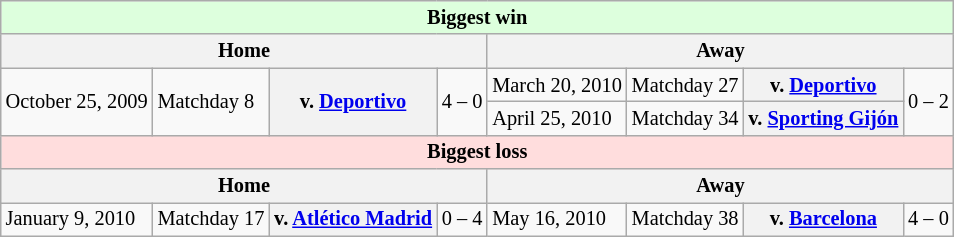<table class="wikitable" style="font-size: 85%">
<tr>
<td style="background:#dfd; text-align:center;" colspan="8"><strong>Biggest win</strong></td>
</tr>
<tr>
<th colspan="4">Home</th>
<th colspan="4">Away</th>
</tr>
<tr>
<td rowspan="2">October 25, 2009</td>
<td rowspan="2">Matchday 8</td>
<th rowspan="2">v.  <a href='#'>Deportivo</a></th>
<td rowspan="2">4 – 0</td>
<td>March 20, 2010</td>
<td>Matchday 27</td>
<th>v.   <a href='#'>Deportivo</a></th>
<td rowspan="2">0 – 2</td>
</tr>
<tr>
<td>April 25, 2010</td>
<td>Matchday 34</td>
<th>v.   <a href='#'>Sporting Gijón</a></th>
</tr>
<tr>
<td style="background:#fdd; text-align:center;" colspan="8"><strong>Biggest loss</strong></td>
</tr>
<tr>
<th colspan="4">Home</th>
<th colspan="4">Away</th>
</tr>
<tr>
<td>January 9, 2010</td>
<td>Matchday 17</td>
<th>v.  <a href='#'>Atlético Madrid</a></th>
<td>0 – 4</td>
<td>May 16, 2010</td>
<td>Matchday 38</td>
<th>v.   <a href='#'>Barcelona</a></th>
<td>4 – 0</td>
</tr>
</table>
